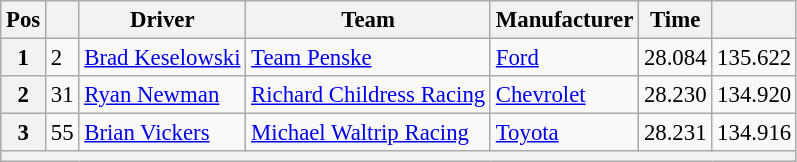<table class="wikitable" style="font-size:95%">
<tr>
<th>Pos</th>
<th></th>
<th>Driver</th>
<th>Team</th>
<th>Manufacturer</th>
<th>Time</th>
<th></th>
</tr>
<tr>
<th>1</th>
<td>2</td>
<td><a href='#'>Brad Keselowski</a></td>
<td><a href='#'>Team Penske</a></td>
<td><a href='#'>Ford</a></td>
<td>28.084</td>
<td>135.622</td>
</tr>
<tr>
<th>2</th>
<td>31</td>
<td><a href='#'>Ryan Newman</a></td>
<td><a href='#'>Richard Childress Racing</a></td>
<td><a href='#'>Chevrolet</a></td>
<td>28.230</td>
<td>134.920</td>
</tr>
<tr>
<th>3</th>
<td>55</td>
<td><a href='#'>Brian Vickers</a></td>
<td><a href='#'>Michael Waltrip Racing</a></td>
<td><a href='#'>Toyota</a></td>
<td>28.231</td>
<td>134.916</td>
</tr>
<tr>
<th colspan="7"></th>
</tr>
</table>
